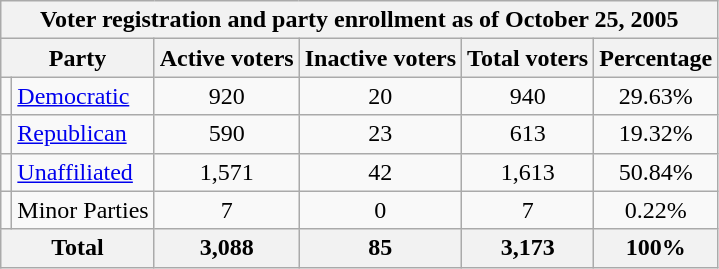<table class=wikitable>
<tr>
<th colspan = 6>Voter registration and party enrollment as of October 25, 2005</th>
</tr>
<tr>
<th colspan = 2>Party</th>
<th>Active voters</th>
<th>Inactive voters</th>
<th>Total voters</th>
<th>Percentage</th>
</tr>
<tr>
<td></td>
<td><a href='#'>Democratic</a></td>
<td align = center>920</td>
<td align = center>20</td>
<td align = center>940</td>
<td align = center>29.63%</td>
</tr>
<tr>
<td></td>
<td><a href='#'>Republican</a></td>
<td align = center>590</td>
<td align = center>23</td>
<td align = center>613</td>
<td align = center>19.32%</td>
</tr>
<tr>
<td></td>
<td><a href='#'>Unaffiliated</a></td>
<td align = center>1,571</td>
<td align = center>42</td>
<td align = center>1,613</td>
<td align = center>50.84%</td>
</tr>
<tr>
<td></td>
<td>Minor Parties</td>
<td align = center>7</td>
<td align = center>0</td>
<td align = center>7</td>
<td align = center>0.22%</td>
</tr>
<tr>
<th colspan = 2>Total</th>
<th align = center>3,088</th>
<th align = center>85</th>
<th align = center>3,173</th>
<th align = center>100%</th>
</tr>
</table>
